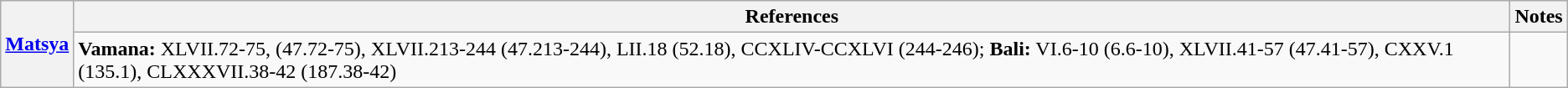<table class="wikitable">
<tr>
<th rowspan="2"><a href='#'>Matsya</a></th>
<th>References</th>
<th>Notes</th>
</tr>
<tr>
<td><strong>Vamana:</strong> XLVII.72-75, (47.72-75), XLVII.213-244 (47.213-244), LII.18 (52.18), CCXLIV-CCXLVI (244-246); <strong>Bali:</strong> VI.6-10 (6.6-10), XLVII.41-57 (47.41-57), CXXV.1 (135.1), CLXXXVII.38-42 (187.38-42) </td>
</tr>
</table>
